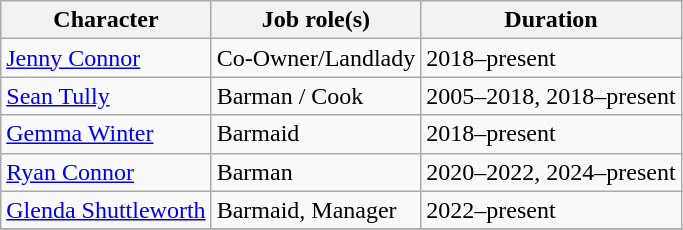<table class="wikitable">
<tr>
<th>Character</th>
<th>Job role(s)</th>
<th>Duration</th>
</tr>
<tr>
<td><a href='#'>Jenny Connor</a></td>
<td>Co-Owner/Landlady</td>
<td>2018–present</td>
</tr>
<tr>
<td><a href='#'>Sean Tully</a></td>
<td>Barman / Cook</td>
<td>2005–2018, 2018–present</td>
</tr>
<tr>
<td><a href='#'>Gemma Winter</a></td>
<td>Barmaid</td>
<td>2018–present</td>
</tr>
<tr>
<td><a href='#'>Ryan Connor</a></td>
<td>Barman</td>
<td>2020–2022, 2024–present</td>
</tr>
<tr>
<td><a href='#'>Glenda Shuttleworth</a></td>
<td>Barmaid, Manager</td>
<td>2022–present</td>
</tr>
<tr>
</tr>
</table>
